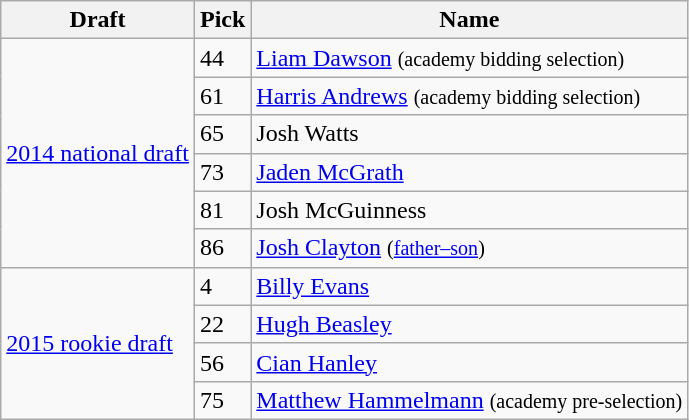<table class="wikitable plainrowheaders">
<tr>
<th scope="col"><strong>Draft</strong></th>
<th scope="col"><strong>Pick</strong></th>
<th scope="col"><strong>Name</strong></th>
</tr>
<tr>
<th rowspan= "6" style="font-weight: normal; background: #F9F9F9; text-align: left;"><a href='#'>2014 national draft</a></th>
<td>44</td>
<td><a href='#'>Liam Dawson</a> <small>(academy bidding selection)</small></td>
</tr>
<tr>
<td>61</td>
<td><a href='#'>Harris Andrews</a> <small>(academy bidding selection)</small></td>
</tr>
<tr>
<td>65</td>
<td>Josh Watts</td>
</tr>
<tr>
<td>73</td>
<td><a href='#'>Jaden McGrath</a></td>
</tr>
<tr>
<td>81</td>
<td>Josh McGuinness</td>
</tr>
<tr>
<td>86</td>
<td><a href='#'>Josh Clayton</a> <small>(<a href='#'>father–son</a>)</small></td>
</tr>
<tr>
<th rowspan= "4" style="font-weight: normal; background: #F9F9F9; text-align: left;"><a href='#'>2015 rookie draft</a></th>
<td>4</td>
<td><a href='#'>Billy Evans</a></td>
</tr>
<tr>
<td>22</td>
<td><a href='#'>Hugh Beasley</a></td>
</tr>
<tr>
<td>56</td>
<td><a href='#'>Cian Hanley</a></td>
</tr>
<tr>
<td>75</td>
<td><a href='#'>Matthew Hammelmann</a> <small>(academy pre-selection)</small></td>
</tr>
</table>
